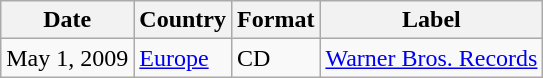<table class="wikitable">
<tr>
<th>Date</th>
<th>Country</th>
<th>Format</th>
<th>Label</th>
</tr>
<tr>
<td>May 1, 2009</td>
<td><a href='#'>Europe</a></td>
<td>CD</td>
<td><a href='#'>Warner Bros. Records</a></td>
</tr>
</table>
